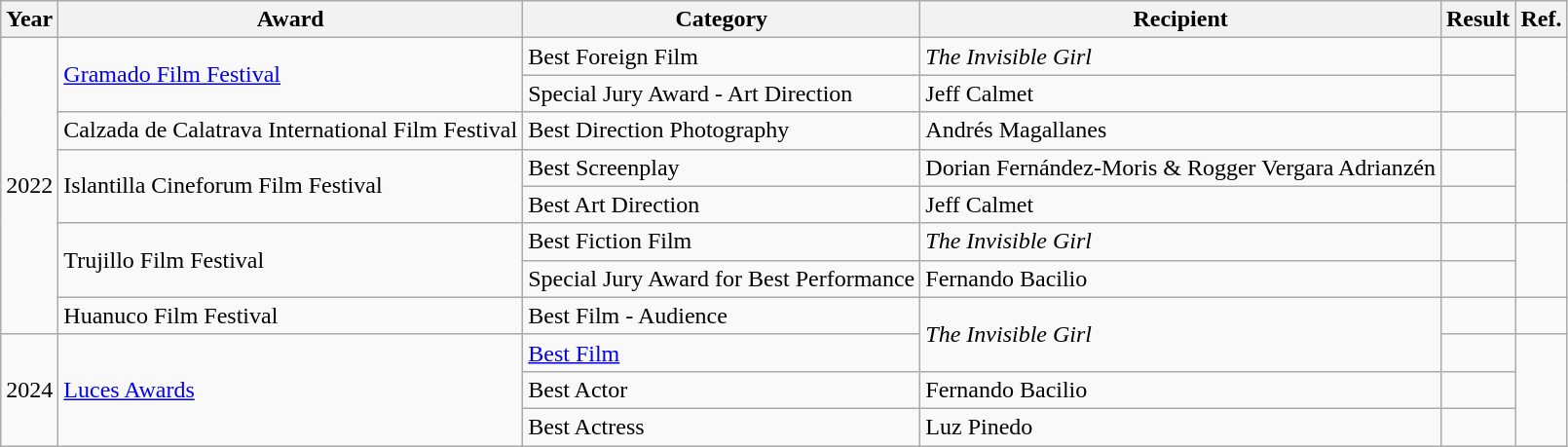<table class="wikitable">
<tr>
<th>Year</th>
<th>Award</th>
<th>Category</th>
<th>Recipient</th>
<th>Result</th>
<th>Ref.</th>
</tr>
<tr>
<td rowspan="8">2022</td>
<td rowspan="2"><a href='#'>Gramado Film Festival</a></td>
<td>Best Foreign Film</td>
<td><em>The Invisible Girl</em></td>
<td></td>
<td rowspan="2"></td>
</tr>
<tr>
<td>Special Jury Award - Art Direction</td>
<td>Jeff Calmet</td>
<td></td>
</tr>
<tr>
<td>Calzada de Calatrava International Film Festival</td>
<td>Best Direction Photography</td>
<td>Andrés Magallanes</td>
<td></td>
<td rowspan="3"></td>
</tr>
<tr>
<td rowspan="2">Islantilla Cineforum Film Festival</td>
<td>Best Screenplay</td>
<td>Dorian Fernández-Moris & Rogger Vergara Adrianzén</td>
<td></td>
</tr>
<tr>
<td>Best Art Direction</td>
<td>Jeff Calmet</td>
<td></td>
</tr>
<tr>
<td rowspan="2">Trujillo Film Festival</td>
<td>Best Fiction Film</td>
<td><em>The Invisible Girl</em></td>
<td></td>
<td rowspan="2"></td>
</tr>
<tr>
<td>Special Jury Award for Best Performance</td>
<td>Fernando Bacilio</td>
<td></td>
</tr>
<tr>
<td>Huanuco Film Festival</td>
<td>Best Film - Audience</td>
<td rowspan="2"><em>The Invisible Girl</em></td>
<td></td>
<td></td>
</tr>
<tr>
<td rowspan="3">2024</td>
<td rowspan="3"><a href='#'>Luces Awards</a></td>
<td><a href='#'>Best Film</a></td>
<td></td>
<td rowspan="3"></td>
</tr>
<tr>
<td>Best Actor</td>
<td>Fernando Bacilio</td>
<td></td>
</tr>
<tr>
<td>Best Actress</td>
<td>Luz Pinedo</td>
<td></td>
</tr>
</table>
